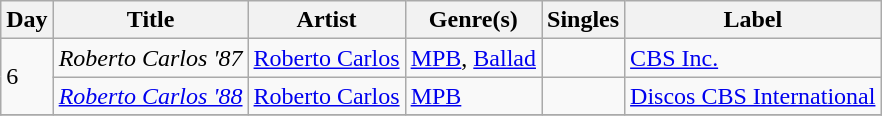<table class="wikitable sortable" style="text-align: left;">
<tr>
<th>Day</th>
<th>Title</th>
<th>Artist</th>
<th>Genre(s)</th>
<th>Singles</th>
<th>Label</th>
</tr>
<tr>
<td rowspan="2">6</td>
<td><em>Roberto Carlos '87</em></td>
<td><a href='#'>Roberto Carlos</a></td>
<td><a href='#'>MPB</a>, <a href='#'>Ballad</a></td>
<td></td>
<td><a href='#'>CBS Inc.</a></td>
</tr>
<tr>
<td><em><a href='#'>Roberto Carlos '88</a></em></td>
<td><a href='#'>Roberto Carlos</a></td>
<td><a href='#'>MPB</a></td>
<td></td>
<td><a href='#'>Discos CBS International</a></td>
</tr>
<tr>
</tr>
</table>
